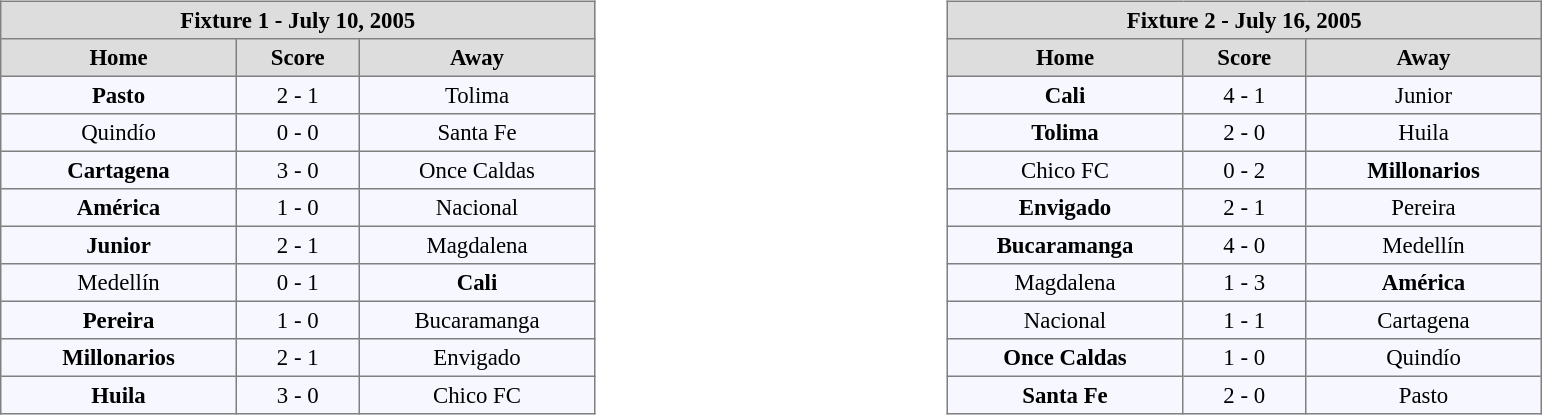<table width=100%>
<tr>
<td valign=top width=50% align=left><br><table align=center bgcolor="#f7f8ff" cellpadding="3" cellspacing="0" border="1" style="font-size: 95%; border: gray solid 1px; border-collapse: collapse;">
<tr align=center bgcolor=#DDDDDD style="color:black;">
<th colspan=3 align=center>Fixture 1 - July 10, 2005</th>
</tr>
<tr align=center bgcolor=#DDDDDD style="color:black;">
<th width="150">Home</th>
<th width="75">Score</th>
<th width="150">Away</th>
</tr>
<tr align=center>
<td><strong>Pasto</strong></td>
<td>2 - 1</td>
<td>Tolima</td>
</tr>
<tr align=center>
<td>Quindío</td>
<td>0 - 0</td>
<td>Santa Fe</td>
</tr>
<tr align=center>
<td><strong>Cartagena</strong></td>
<td>3 - 0</td>
<td>Once Caldas</td>
</tr>
<tr align=center>
<td><strong>América</strong></td>
<td>1 - 0</td>
<td>Nacional</td>
</tr>
<tr align=center>
<td><strong>Junior</strong></td>
<td>2 - 1</td>
<td>Magdalena</td>
</tr>
<tr align=center>
<td>Medellín</td>
<td>0 - 1</td>
<td><strong>Cali</strong></td>
</tr>
<tr align=center>
<td><strong>Pereira</strong></td>
<td>1 - 0</td>
<td>Bucaramanga</td>
</tr>
<tr align=center>
<td><strong>Millonarios</strong></td>
<td>2 - 1</td>
<td>Envigado</td>
</tr>
<tr align=center>
<td><strong>Huila</strong></td>
<td>3 - 0</td>
<td>Chico FC</td>
</tr>
</table>
</td>
<td valign=top width=50% align=left><br><table align=center bgcolor="#f7f8ff" cellpadding="3" cellspacing="0" border="1" style="font-size: 95%; border: gray solid 1px; border-collapse: collapse;">
<tr align=center bgcolor=#DDDDDD style="color:black;">
<th colspan=3 align=center>Fixture 2 - July 16, 2005</th>
</tr>
<tr align=center bgcolor=#DDDDDD style="color:black;">
<th width="150">Home</th>
<th width="75">Score</th>
<th width="150">Away</th>
</tr>
<tr align=center>
<td><strong>Cali</strong></td>
<td>4 - 1</td>
<td>Junior</td>
</tr>
<tr align=center>
<td><strong>Tolima</strong></td>
<td>2 - 0</td>
<td>Huila</td>
</tr>
<tr align=center>
<td>Chico FC</td>
<td>0 - 2</td>
<td><strong>Millonarios</strong></td>
</tr>
<tr align=center>
<td><strong>Envigado</strong></td>
<td>2 - 1</td>
<td>Pereira</td>
</tr>
<tr align=center>
<td><strong>Bucaramanga</strong></td>
<td>4 - 0</td>
<td>Medellín</td>
</tr>
<tr align=center>
<td>Magdalena</td>
<td>1 - 3</td>
<td><strong>América</strong></td>
</tr>
<tr align=center>
<td>Nacional</td>
<td>1 - 1</td>
<td>Cartagena</td>
</tr>
<tr align=center>
<td><strong>Once Caldas</strong></td>
<td>1 - 0</td>
<td>Quindío</td>
</tr>
<tr align=center>
<td><strong>Santa Fe</strong></td>
<td>2 - 0</td>
<td>Pasto</td>
</tr>
</table>
</td>
</tr>
</table>
